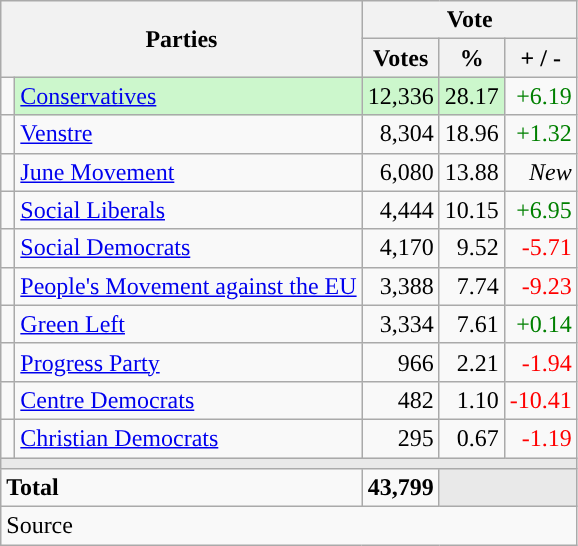<table class="wikitable" style="text-align:right;">
<tr>
<th style="text-align:centre;" rowspan="2" colspan="2" width="225">Parties</th>
<th colspan="3">Vote</th>
</tr>
<tr>
<th width="15">Votes</th>
<th width="15">%</th>
<th width="15">+ / -</th>
</tr>
<tr>
<td width="2" style="color:inherit;background:"></td>
<td bgcolor=#ccf7cc   align="left"><a href='#'>Conservatives</a></td>
<td bgcolor=#ccf7cc>12,336</td>
<td bgcolor=#ccf7cc>28.17</td>
<td style=color:green;>+6.19</td>
</tr>
<tr>
<td width="2" style="color:inherit;background:"></td>
<td align="left"><a href='#'>Venstre</a></td>
<td>8,304</td>
<td>18.96</td>
<td style=color:green;>+1.32</td>
</tr>
<tr>
<td width="2" style="color:inherit;background:"></td>
<td align="left"><a href='#'>June Movement</a></td>
<td>6,080</td>
<td>13.88</td>
<td><em>New</em></td>
</tr>
<tr>
<td width="2" style="color:inherit;background:"></td>
<td align="left"><a href='#'>Social Liberals</a></td>
<td>4,444</td>
<td>10.15</td>
<td style=color:green;>+6.95</td>
</tr>
<tr>
<td width="2" style="color:inherit;background:"></td>
<td align="left"><a href='#'>Social Democrats</a></td>
<td>4,170</td>
<td>9.52</td>
<td style=color:red;>-5.71</td>
</tr>
<tr>
<td width="2" style="color:inherit;background:"></td>
<td align="left"><a href='#'>People's Movement against the EU</a></td>
<td>3,388</td>
<td>7.74</td>
<td style=color:red;>-9.23</td>
</tr>
<tr>
<td width="2" style="color:inherit;background:"></td>
<td align="left"><a href='#'>Green Left</a></td>
<td>3,334</td>
<td>7.61</td>
<td style=color:green;>+0.14</td>
</tr>
<tr>
<td width="2" style="color:inherit;background:"></td>
<td align="left"><a href='#'>Progress Party</a></td>
<td>966</td>
<td>2.21</td>
<td style=color:red;>-1.94</td>
</tr>
<tr>
<td width="2" style="color:inherit;background:"></td>
<td align="left"><a href='#'>Centre Democrats</a></td>
<td>482</td>
<td>1.10</td>
<td style=color:red;>-10.41</td>
</tr>
<tr>
<td width="2" style="color:inherit;background:"></td>
<td align="left"><a href='#'>Christian Democrats</a></td>
<td>295</td>
<td>0.67</td>
<td style=color:red;>-1.19</td>
</tr>
<tr>
<td colspan="7" bgcolor="#E9E9E9"></td>
</tr>
<tr>
<td align="left" colspan="2"><strong>Total</strong></td>
<td><strong>43,799</strong></td>
<td bgcolor="#E9E9E9" colspan="2"></td>
</tr>
<tr>
<td align="left" colspan="6">Source</td>
</tr>
</table>
